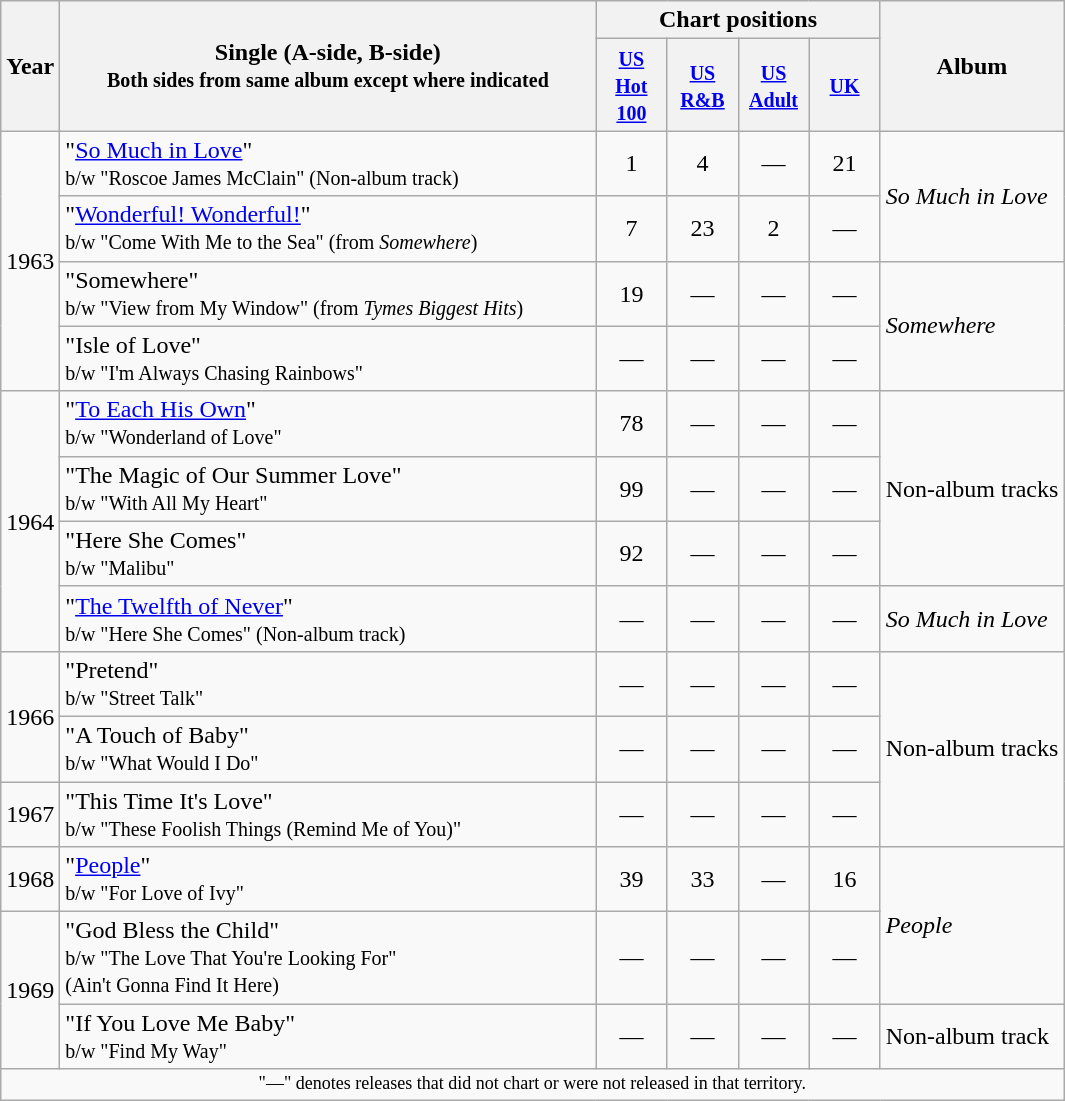<table class="wikitable">
<tr>
<th style="width:20px;" rowspan="2">Year</th>
<th style="width:350px;" rowspan="2">Single (A-side, B-side)<br><small>Both sides from same album except where indicated</small></th>
<th colspan="4">Chart positions</th>
<th rowspan="2">Album</th>
</tr>
<tr>
<th style="width:40px;"><small><a href='#'>US Hot 100</a></small><br></th>
<th style="width:40px;"><small><a href='#'>US R&B</a></small><br></th>
<th style="width:40px;"><small><a href='#'>US Adult</a></small><br></th>
<th style="width:40px;"><small><a href='#'>UK</a></small><br></th>
</tr>
<tr>
<td rowspan="4">1963</td>
<td>"<a href='#'>So Much in Love</a>"<br><small>b/w "Roscoe James McClain" (Non-album track)</small></td>
<td style="text-align:center;">1</td>
<td style="text-align:center;">4</td>
<td style="text-align:center;">—</td>
<td style="text-align:center;">21</td>
<td rowspan="2"><em>So Much in Love</em></td>
</tr>
<tr>
<td>"<a href='#'>Wonderful! Wonderful!</a>"<br><small>b/w "Come With Me to the Sea" (from <em>Somewhere</em>)</small></td>
<td style="text-align:center;">7</td>
<td style="text-align:center;">23</td>
<td style="text-align:center;">2</td>
<td style="text-align:center;">—</td>
</tr>
<tr>
<td>"Somewhere"<br><small>b/w "View from My Window" (from <em>Tymes Biggest Hits</em>)</small></td>
<td style="text-align:center;">19</td>
<td style="text-align:center;">—</td>
<td style="text-align:center;">—</td>
<td style="text-align:center;">—</td>
<td rowspan="2"><em>Somewhere</em></td>
</tr>
<tr>
<td>"Isle of Love"<br><small>b/w "I'm Always Chasing Rainbows"</small></td>
<td style="text-align:center;">—</td>
<td style="text-align:center;">—</td>
<td style="text-align:center;">—</td>
<td style="text-align:center;">—</td>
</tr>
<tr>
<td rowspan="4">1964</td>
<td>"<a href='#'>To Each His Own</a>"<br><small>b/w "Wonderland of Love"</small></td>
<td style="text-align:center;">78</td>
<td style="text-align:center;">—</td>
<td style="text-align:center;">—</td>
<td style="text-align:center;">—</td>
<td rowspan="3">Non-album tracks</td>
</tr>
<tr>
<td>"The Magic of Our Summer Love"<br><small>b/w "With All My Heart"</small></td>
<td style="text-align:center;">99</td>
<td style="text-align:center;">—</td>
<td style="text-align:center;">—</td>
<td style="text-align:center;">—</td>
</tr>
<tr>
<td>"Here She Comes"<br><small>b/w "Malibu"</small></td>
<td style="text-align:center;">92</td>
<td style="text-align:center;">—</td>
<td style="text-align:center;">—</td>
<td style="text-align:center;">—</td>
</tr>
<tr>
<td>"<a href='#'>The Twelfth of Never</a>"<br><small>b/w "Here She Comes" (Non-album track)</small></td>
<td style="text-align:center;">—</td>
<td style="text-align:center;">—</td>
<td style="text-align:center;">—</td>
<td style="text-align:center;">—</td>
<td><em>So Much in Love</em></td>
</tr>
<tr>
<td rowspan="2">1966</td>
<td>"Pretend"<br><small>b/w "Street Talk"</small></td>
<td style="text-align:center;">—</td>
<td style="text-align:center;">—</td>
<td style="text-align:center;">—</td>
<td style="text-align:center;">—</td>
<td rowspan="3">Non-album tracks</td>
</tr>
<tr>
<td>"A Touch of Baby"<br><small>b/w "What Would I Do"</small></td>
<td style="text-align:center;">—</td>
<td style="text-align:center;">—</td>
<td style="text-align:center;">—</td>
<td style="text-align:center;">—</td>
</tr>
<tr>
<td>1967</td>
<td>"This Time It's Love"<br><small>b/w "These Foolish Things (Remind Me of You)"</small></td>
<td style="text-align:center;">—</td>
<td style="text-align:center;">—</td>
<td style="text-align:center;">—</td>
<td style="text-align:center;">—</td>
</tr>
<tr>
<td>1968</td>
<td>"<a href='#'>People</a>"<br><small>b/w "For Love of Ivy"</small></td>
<td style="text-align:center;">39</td>
<td style="text-align:center;">33</td>
<td style="text-align:center;">—</td>
<td style="text-align:center;">16</td>
<td rowspan="2"><em>People</em></td>
</tr>
<tr>
<td rowspan="2">1969</td>
<td>"God Bless the Child"<br><small>b/w "The Love That You're Looking For"<br>(Ain't Gonna Find It Here)</small></td>
<td style="text-align:center;">—</td>
<td style="text-align:center;">—</td>
<td style="text-align:center;">—</td>
<td style="text-align:center;">—</td>
</tr>
<tr>
<td>"If You Love Me Baby"<br><small>b/w "Find My Way"</small></td>
<td style="text-align:center;">—</td>
<td style="text-align:center;">—</td>
<td style="text-align:center;">—</td>
<td style="text-align:center;">—</td>
<td rowspan="1">Non-album track</td>
</tr>
<tr>
<td colspan="8" style="text-align:center; font-size:9pt;">"—" denotes releases that did not chart or were not released in that territory.</td>
</tr>
</table>
